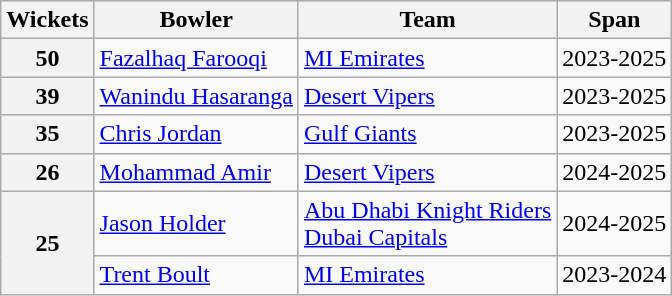<table class="wikitable">
<tr>
<th>Wickets</th>
<th>Bowler</th>
<th>Team</th>
<th>Span</th>
</tr>
<tr>
<th>50</th>
<td><a href='#'>Fazalhaq Farooqi</a></td>
<td><a href='#'>MI Emirates</a></td>
<td>2023-2025</td>
</tr>
<tr>
<th>39</th>
<td><a href='#'>Wanindu Hasaranga</a></td>
<td><a href='#'>Desert Vipers</a></td>
<td>2023-2025</td>
</tr>
<tr>
<th>35</th>
<td><a href='#'>Chris Jordan</a></td>
<td><a href='#'>Gulf Giants</a></td>
<td>2023-2025</td>
</tr>
<tr>
<th>26</th>
<td><a href='#'>Mohammad Amir</a></td>
<td><a href='#'>Desert Vipers</a></td>
<td>2024-2025</td>
</tr>
<tr>
<th rowspan="2">25</th>
<td><a href='#'>Jason Holder</a></td>
<td><a href='#'>Abu Dhabi Knight Riders</a><br><a href='#'>Dubai Capitals</a></td>
<td>2024-2025</td>
</tr>
<tr>
<td><a href='#'>Trent Boult</a></td>
<td><a href='#'>MI Emirates</a></td>
<td>2023-2024</td>
</tr>
</table>
